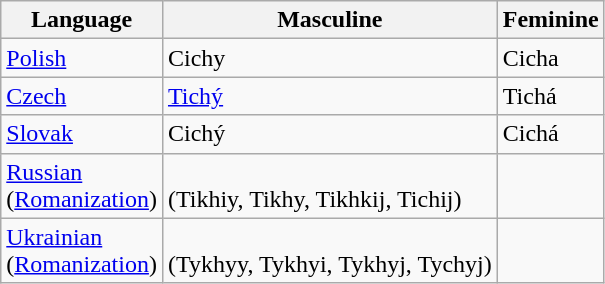<table class="wikitable">
<tr>
<th>Language</th>
<th>Masculine</th>
<th>Feminine</th>
</tr>
<tr>
<td><a href='#'>Polish</a></td>
<td>Cichy</td>
<td>Cicha</td>
</tr>
<tr>
<td><a href='#'>Czech</a></td>
<td><a href='#'>Tichý</a></td>
<td>Tichá</td>
</tr>
<tr>
<td><a href='#'>Slovak</a></td>
<td>Cichý</td>
<td>Cichá</td>
</tr>
<tr>
<td><a href='#'>Russian</a> <br>(<a href='#'>Romanization</a>)</td>
<td><br> (Tikhiy, Tikhy, Tikhkij, Tichij)</td>
<td></td>
</tr>
<tr>
<td><a href='#'>Ukrainian</a> <br>(<a href='#'>Romanization</a>)</td>
<td><br> (Tykhyy, Tykhyi, Tykhyj, Tychyj)</td>
<td></td>
</tr>
</table>
